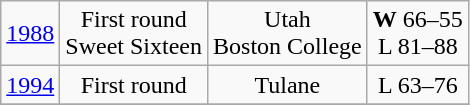<table class="wikitable">
<tr align="center">
<td><a href='#'>1988</a></td>
<td>First round<br>Sweet Sixteen</td>
<td>Utah<br>Boston College</td>
<td><strong>W</strong> 66–55<br>L 81–88</td>
</tr>
<tr align="center">
<td><a href='#'>1994</a></td>
<td>First round</td>
<td>Tulane</td>
<td>L 63–76</td>
</tr>
<tr align="center">
</tr>
</table>
